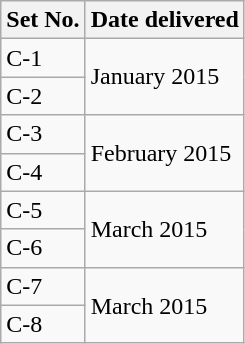<table class="wikitable">
<tr>
<th>Set No.</th>
<th>Date delivered</th>
</tr>
<tr>
<td>C-1</td>
<td rowspan="2">January 2015</td>
</tr>
<tr>
<td>C-2</td>
</tr>
<tr>
<td>C-3</td>
<td rowspan="2">February 2015</td>
</tr>
<tr>
<td>C-4</td>
</tr>
<tr>
<td>C-5</td>
<td rowspan="2">March 2015</td>
</tr>
<tr>
<td>C-6</td>
</tr>
<tr>
<td>C-7</td>
<td rowspan="2">March 2015</td>
</tr>
<tr>
<td>C-8</td>
</tr>
</table>
